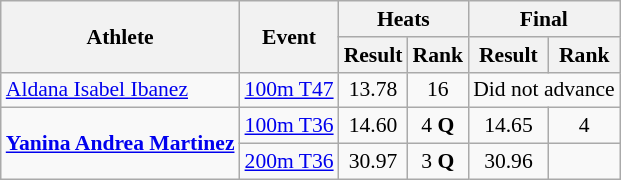<table class="wikitable" style="font-size:90%">
<tr>
<th rowspan="2">Athlete</th>
<th rowspan="2">Event</th>
<th colspan="2">Heats</th>
<th colspan="2">Final</th>
</tr>
<tr>
<th>Result</th>
<th>Rank</th>
<th>Result</th>
<th>Rank</th>
</tr>
<tr align="center">
<td align="left"><a href='#'>Aldana Isabel Ibanez</a></td>
<td align="left"><a href='#'>100m T47</a></td>
<td>13.78</td>
<td>16</td>
<td colspan="2">Did not advance</td>
</tr>
<tr align="center">
<td rowspan="2" align="left"><strong><a href='#'>Yanina Andrea Martinez</a></strong></td>
<td align="left"><a href='#'>100m T36</a></td>
<td>14.60</td>
<td>4 <strong>Q</strong></td>
<td>14.65</td>
<td>4</td>
</tr>
<tr align="center">
<td align="left"><a href='#'>200m T36</a></td>
<td>30.97</td>
<td>3 <strong>Q</strong></td>
<td>30.96</td>
<td></td>
</tr>
</table>
